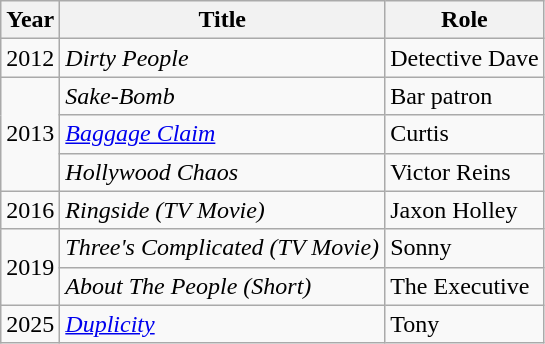<table class="wikitable sortable">
<tr>
<th>Year</th>
<th>Title</th>
<th>Role</th>
</tr>
<tr>
<td>2012</td>
<td><em>Dirty People</em></td>
<td>Detective Dave</td>
</tr>
<tr>
<td rowspan="3">2013</td>
<td><em>Sake-Bomb</em></td>
<td>Bar patron</td>
</tr>
<tr>
<td><em><a href='#'>Baggage Claim</a></em></td>
<td>Curtis</td>
</tr>
<tr>
<td><em>Hollywood Chaos</em></td>
<td>Victor Reins</td>
</tr>
<tr>
<td>2016</td>
<td><em>Ringside (TV Movie)</em></td>
<td>Jaxon Holley</td>
</tr>
<tr>
<td rowspan="2">2019</td>
<td><em>Three's Complicated (TV Movie)</em></td>
<td>Sonny</td>
</tr>
<tr>
<td><em>About The People (Short)</em></td>
<td>The Executive</td>
</tr>
<tr>
<td>2025</td>
<td><em><a href='#'>Duplicity</a></em></td>
<td>Tony</td>
</tr>
</table>
